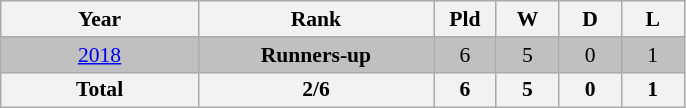<table class="wikitable" style="text-align: center;font-size:90%;">
<tr>
<th width=125>Year</th>
<th width=150>Rank</th>
<th width=35>Pld</th>
<th width=35>W</th>
<th width=35>D</th>
<th width=35>L</th>
</tr>
<tr bgcolor=silver>
<td> <a href='#'>2018</a></td>
<td><strong>Runners-up</strong></td>
<td>6</td>
<td>5</td>
<td>0</td>
<td>1</td>
</tr>
<tr>
<th>Total</th>
<th>2/6</th>
<th>6</th>
<th>5</th>
<th>0</th>
<th>1</th>
</tr>
</table>
